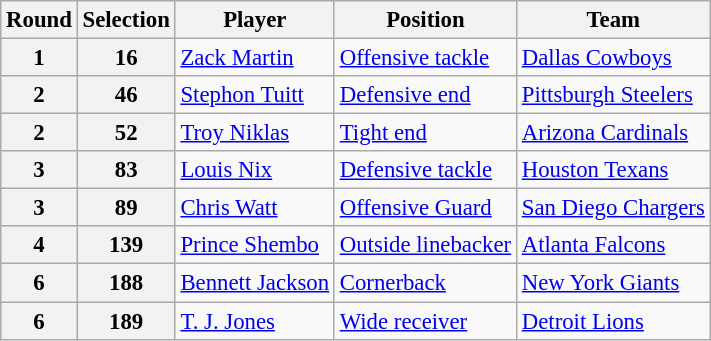<table class="wikitable" style="font-size: 95%;">
<tr>
<th>Round</th>
<th>Selection</th>
<th>Player</th>
<th>Position</th>
<th>Team</th>
</tr>
<tr>
<th>1</th>
<th>16</th>
<td><a href='#'>Zack Martin</a></td>
<td><a href='#'>Offensive tackle</a></td>
<td><a href='#'>Dallas Cowboys</a></td>
</tr>
<tr>
<th>2</th>
<th>46</th>
<td><a href='#'>Stephon Tuitt</a></td>
<td><a href='#'>Defensive end</a></td>
<td><a href='#'>Pittsburgh Steelers</a></td>
</tr>
<tr>
<th>2</th>
<th>52</th>
<td><a href='#'>Troy Niklas</a></td>
<td><a href='#'>Tight end</a></td>
<td><a href='#'>Arizona Cardinals</a></td>
</tr>
<tr>
<th>3</th>
<th>83</th>
<td><a href='#'>Louis Nix</a></td>
<td><a href='#'>Defensive tackle</a></td>
<td><a href='#'>Houston Texans</a></td>
</tr>
<tr>
<th>3</th>
<th>89</th>
<td><a href='#'>Chris Watt</a></td>
<td><a href='#'>Offensive Guard</a></td>
<td><a href='#'>San Diego Chargers</a></td>
</tr>
<tr>
<th>4</th>
<th>139</th>
<td><a href='#'>Prince Shembo</a></td>
<td><a href='#'>Outside linebacker</a></td>
<td><a href='#'>Atlanta Falcons</a></td>
</tr>
<tr>
<th>6</th>
<th>188</th>
<td><a href='#'>Bennett Jackson</a></td>
<td><a href='#'>Cornerback</a></td>
<td><a href='#'>New York Giants</a></td>
</tr>
<tr>
<th>6</th>
<th>189</th>
<td><a href='#'>T. J. Jones</a></td>
<td><a href='#'>Wide receiver</a></td>
<td><a href='#'>Detroit Lions</a></td>
</tr>
</table>
